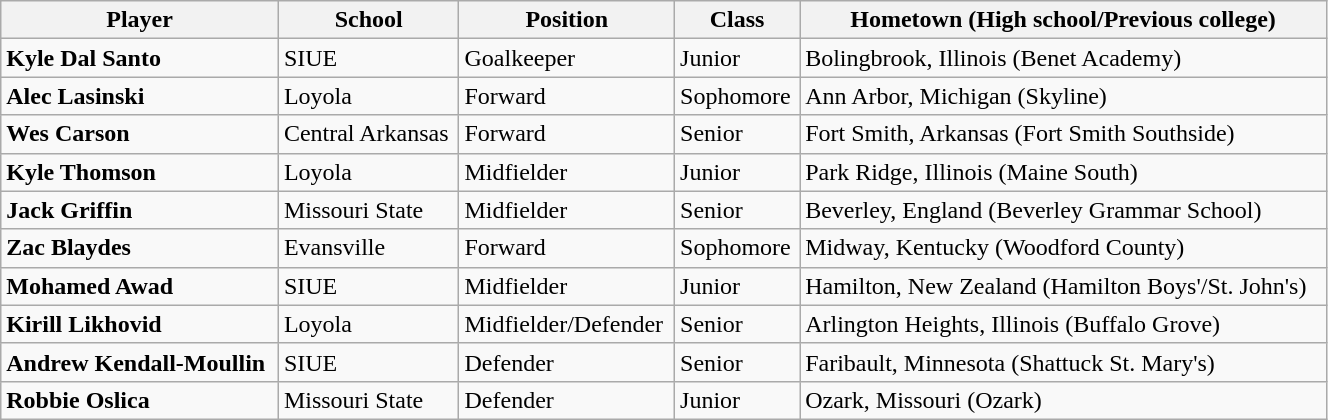<table class="wikitable sortable" style="text-align: left; width:70%">
<tr>
<th>Player</th>
<th>School</th>
<th>Position</th>
<th>Class</th>
<th>Hometown (High school/Previous college)</th>
</tr>
<tr>
<td><strong>Kyle Dal Santo</strong></td>
<td>SIUE</td>
<td>Goalkeeper</td>
<td>Junior</td>
<td>Bolingbrook, Illinois (Benet Academy)</td>
</tr>
<tr>
<td><strong>Alec Lasinski </strong></td>
<td>Loyola</td>
<td>Forward</td>
<td>Sophomore</td>
<td>Ann Arbor, Michigan (Skyline)</td>
</tr>
<tr>
<td><strong>Wes Carson</strong></td>
<td>Central Arkansas</td>
<td>Forward</td>
<td>Senior</td>
<td>Fort Smith, Arkansas (Fort Smith Southside)</td>
</tr>
<tr>
<td><strong>Kyle Thomson </strong></td>
<td>Loyola</td>
<td>Midfielder</td>
<td>Junior</td>
<td>Park Ridge, Illinois (Maine South)</td>
</tr>
<tr>
<td><strong>Jack Griffin </strong></td>
<td>Missouri State</td>
<td>Midfielder</td>
<td>Senior</td>
<td>Beverley, England (Beverley Grammar School)</td>
</tr>
<tr>
<td><strong>Zac Blaydes</strong></td>
<td>Evansville</td>
<td>Forward</td>
<td>Sophomore</td>
<td>Midway, Kentucky (Woodford County)</td>
</tr>
<tr>
<td><strong>Mohamed Awad</strong></td>
<td>SIUE</td>
<td>Midfielder</td>
<td>Junior</td>
<td>Hamilton, New Zealand (Hamilton Boys'/St. John's)</td>
</tr>
<tr>
<td><strong>Kirill Likhovid </strong></td>
<td>Loyola</td>
<td>Midfielder/Defender</td>
<td>Senior</td>
<td>Arlington Heights, Illinois (Buffalo Grove)</td>
</tr>
<tr>
<td><strong>Andrew Kendall-Moullin </strong></td>
<td>SIUE</td>
<td>Defender</td>
<td>Senior</td>
<td>Faribault, Minnesota (Shattuck St. Mary's)</td>
</tr>
<tr>
<td><strong>Robbie Oslica </strong></td>
<td>Missouri State</td>
<td>Defender</td>
<td>Junior</td>
<td>Ozark, Missouri (Ozark)</td>
</tr>
</table>
